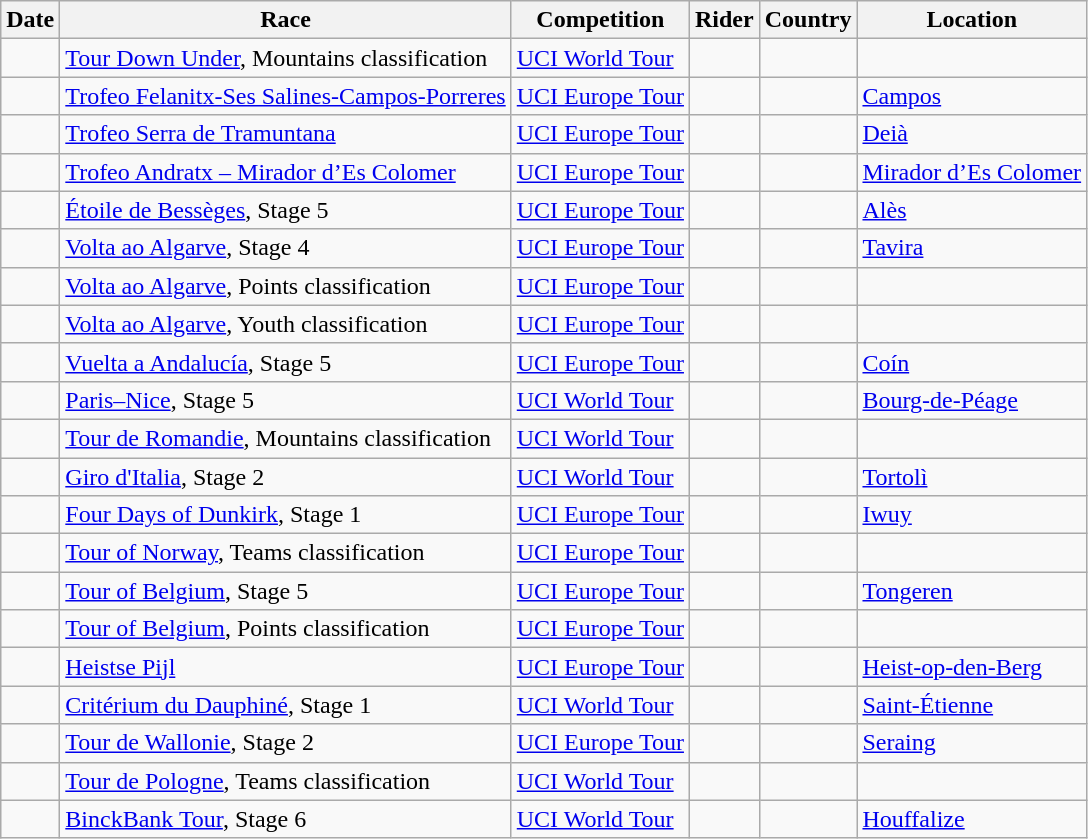<table class="wikitable sortable">
<tr>
<th>Date</th>
<th>Race</th>
<th>Competition</th>
<th>Rider</th>
<th>Country</th>
<th>Location</th>
</tr>
<tr>
<td></td>
<td><a href='#'>Tour Down Under</a>, Mountains classification</td>
<td><a href='#'>UCI World Tour</a></td>
<td></td>
<td></td>
<td></td>
</tr>
<tr>
<td></td>
<td><a href='#'>Trofeo Felanitx-Ses Salines-Campos-Porreres</a></td>
<td><a href='#'>UCI Europe Tour</a></td>
<td></td>
<td></td>
<td><a href='#'>Campos</a></td>
</tr>
<tr>
<td></td>
<td><a href='#'>Trofeo Serra de Tramuntana</a></td>
<td><a href='#'>UCI Europe Tour</a></td>
<td></td>
<td></td>
<td><a href='#'>Deià</a></td>
</tr>
<tr>
<td></td>
<td><a href='#'>Trofeo Andratx – Mirador d’Es Colomer</a></td>
<td><a href='#'>UCI Europe Tour</a></td>
<td></td>
<td></td>
<td><a href='#'>Mirador d’Es Colomer</a></td>
</tr>
<tr>
<td></td>
<td><a href='#'>Étoile de Bessèges</a>, Stage 5</td>
<td><a href='#'>UCI Europe Tour</a></td>
<td></td>
<td></td>
<td><a href='#'>Alès</a></td>
</tr>
<tr>
<td></td>
<td><a href='#'>Volta ao Algarve</a>, Stage 4</td>
<td><a href='#'>UCI Europe Tour</a></td>
<td></td>
<td></td>
<td><a href='#'>Tavira</a></td>
</tr>
<tr>
<td></td>
<td><a href='#'>Volta ao Algarve</a>, Points classification</td>
<td><a href='#'>UCI Europe Tour</a></td>
<td></td>
<td></td>
<td></td>
</tr>
<tr>
<td></td>
<td><a href='#'>Volta ao Algarve</a>, Youth classification</td>
<td><a href='#'>UCI Europe Tour</a></td>
<td></td>
<td></td>
<td></td>
</tr>
<tr>
<td></td>
<td><a href='#'>Vuelta a Andalucía</a>, Stage 5</td>
<td><a href='#'>UCI Europe Tour</a></td>
<td></td>
<td></td>
<td><a href='#'>Coín</a></td>
</tr>
<tr>
<td></td>
<td><a href='#'>Paris–Nice</a>, Stage 5</td>
<td><a href='#'>UCI World Tour</a></td>
<td></td>
<td></td>
<td><a href='#'>Bourg-de-Péage</a></td>
</tr>
<tr>
<td></td>
<td><a href='#'>Tour de Romandie</a>, Mountains classification</td>
<td><a href='#'>UCI World Tour</a></td>
<td></td>
<td></td>
<td></td>
</tr>
<tr>
<td></td>
<td><a href='#'>Giro d'Italia</a>, Stage 2</td>
<td><a href='#'>UCI World Tour</a></td>
<td></td>
<td></td>
<td><a href='#'>Tortolì</a></td>
</tr>
<tr>
<td></td>
<td><a href='#'>Four Days of Dunkirk</a>, Stage 1</td>
<td><a href='#'>UCI Europe Tour</a></td>
<td></td>
<td></td>
<td><a href='#'>Iwuy</a></td>
</tr>
<tr>
<td></td>
<td><a href='#'>Tour of Norway</a>, Teams classification</td>
<td><a href='#'>UCI Europe Tour</a></td>
<td align="center"></td>
<td></td>
<td></td>
</tr>
<tr>
<td></td>
<td><a href='#'>Tour of Belgium</a>, Stage 5</td>
<td><a href='#'>UCI Europe Tour</a></td>
<td></td>
<td></td>
<td><a href='#'>Tongeren</a></td>
</tr>
<tr>
<td></td>
<td><a href='#'>Tour of Belgium</a>, Points classification</td>
<td><a href='#'>UCI Europe Tour</a></td>
<td></td>
<td></td>
<td></td>
</tr>
<tr>
<td></td>
<td><a href='#'>Heistse Pijl</a></td>
<td><a href='#'>UCI Europe Tour</a></td>
<td></td>
<td></td>
<td><a href='#'>Heist-op-den-Berg</a></td>
</tr>
<tr>
<td></td>
<td><a href='#'>Critérium du Dauphiné</a>, Stage 1</td>
<td><a href='#'>UCI World Tour</a></td>
<td></td>
<td></td>
<td><a href='#'>Saint-Étienne</a></td>
</tr>
<tr>
<td></td>
<td><a href='#'>Tour de Wallonie</a>, Stage 2</td>
<td><a href='#'>UCI Europe Tour</a></td>
<td></td>
<td></td>
<td><a href='#'>Seraing</a></td>
</tr>
<tr>
<td></td>
<td><a href='#'>Tour de Pologne</a>, Teams classification</td>
<td><a href='#'>UCI World Tour</a></td>
<td align="center"></td>
<td></td>
<td></td>
</tr>
<tr>
<td></td>
<td><a href='#'>BinckBank Tour</a>, Stage 6</td>
<td><a href='#'>UCI World Tour</a></td>
<td></td>
<td></td>
<td><a href='#'>Houffalize</a></td>
</tr>
</table>
